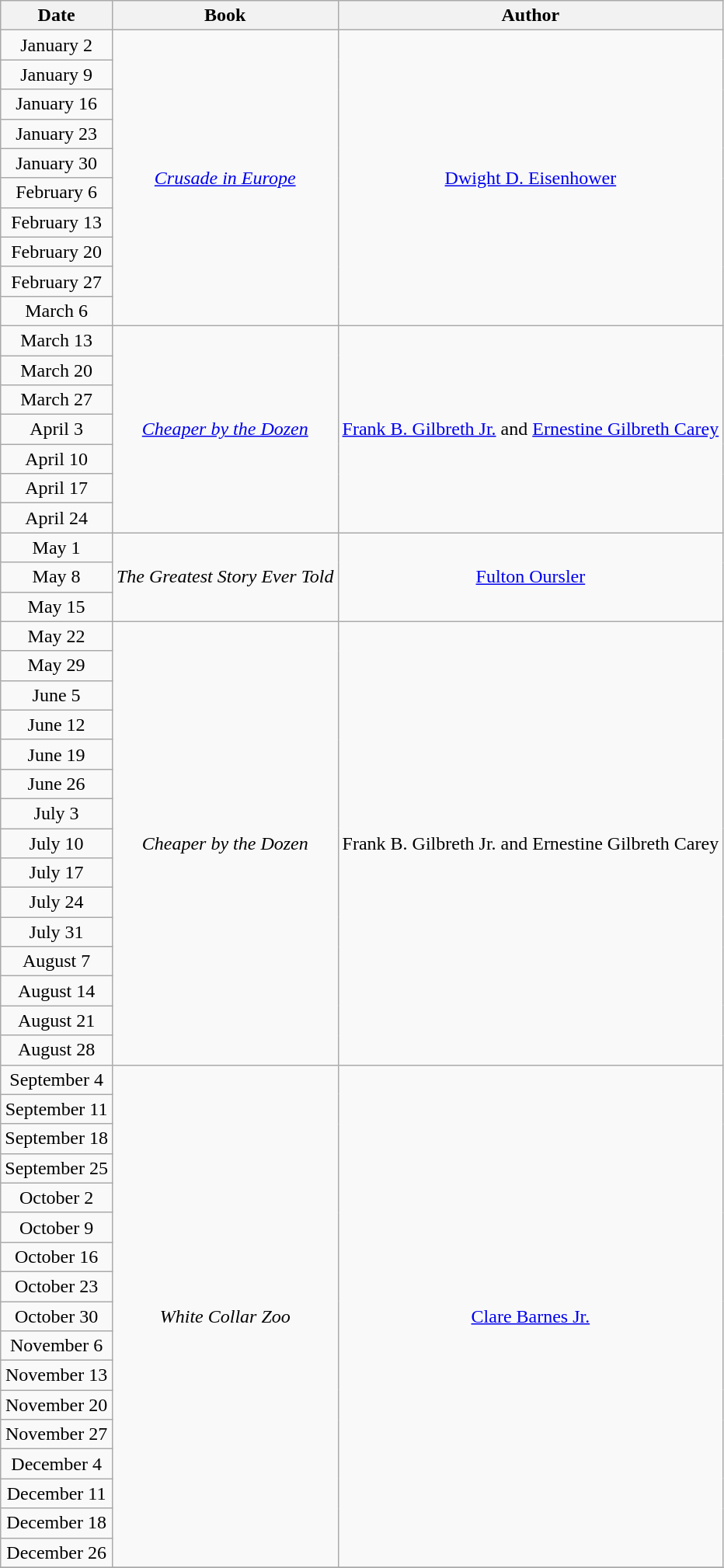<table class="wikitable sortable" style="text-align: center">
<tr>
<th>Date</th>
<th>Book</th>
<th>Author</th>
</tr>
<tr>
<td>January 2</td>
<td rowspan=10><em><a href='#'>Crusade in Europe</a></em></td>
<td rowspan=10><a href='#'>Dwight D. Eisenhower</a></td>
</tr>
<tr>
<td>January 9</td>
</tr>
<tr>
<td>January 16</td>
</tr>
<tr>
<td>January 23</td>
</tr>
<tr>
<td>January 30</td>
</tr>
<tr>
<td>February 6</td>
</tr>
<tr>
<td>February 13</td>
</tr>
<tr>
<td>February 20</td>
</tr>
<tr>
<td>February 27</td>
</tr>
<tr>
<td>March 6</td>
</tr>
<tr>
<td>March 13</td>
<td rowspan=7><em><a href='#'>Cheaper by the Dozen</a></em></td>
<td rowspan=7><a href='#'>Frank B. Gilbreth Jr.</a> and <a href='#'>Ernestine Gilbreth Carey</a></td>
</tr>
<tr>
<td>March 20</td>
</tr>
<tr>
<td>March 27</td>
</tr>
<tr>
<td>April 3</td>
</tr>
<tr>
<td>April 10</td>
</tr>
<tr>
<td>April 17</td>
</tr>
<tr>
<td>April 24</td>
</tr>
<tr>
<td>May 1</td>
<td rowspan=3><em>The Greatest Story Ever Told</em></td>
<td rowspan=3><a href='#'>Fulton Oursler</a></td>
</tr>
<tr>
<td>May 8</td>
</tr>
<tr>
<td>May 15</td>
</tr>
<tr>
<td>May 22</td>
<td rowspan=15><em>Cheaper by the Dozen</em></td>
<td rowspan=15>Frank B. Gilbreth Jr. and Ernestine Gilbreth Carey</td>
</tr>
<tr>
<td>May 29</td>
</tr>
<tr>
<td>June 5</td>
</tr>
<tr>
<td>June 12</td>
</tr>
<tr>
<td>June 19</td>
</tr>
<tr>
<td>June 26</td>
</tr>
<tr>
<td>July 3</td>
</tr>
<tr>
<td>July 10</td>
</tr>
<tr>
<td>July 17</td>
</tr>
<tr>
<td>July 24</td>
</tr>
<tr>
<td>July 31</td>
</tr>
<tr>
<td>August 7</td>
</tr>
<tr>
<td>August 14</td>
</tr>
<tr>
<td>August 21</td>
</tr>
<tr>
<td>August 28</td>
</tr>
<tr>
<td>September 4</td>
<td rowspan=17><em>White Collar Zoo</em></td>
<td rowspan=17><a href='#'>Clare Barnes Jr.</a></td>
</tr>
<tr>
<td>September 11</td>
</tr>
<tr>
<td>September 18</td>
</tr>
<tr>
<td>September 25</td>
</tr>
<tr>
<td>October 2</td>
</tr>
<tr>
<td>October 9</td>
</tr>
<tr>
<td>October 16</td>
</tr>
<tr>
<td>October 23</td>
</tr>
<tr>
<td>October 30</td>
</tr>
<tr>
<td>November 6</td>
</tr>
<tr>
<td>November 13</td>
</tr>
<tr>
<td>November 20</td>
</tr>
<tr>
<td>November 27</td>
</tr>
<tr>
<td>December 4</td>
</tr>
<tr>
<td>December 11</td>
</tr>
<tr>
<td>December 18</td>
</tr>
<tr>
<td>December 26</td>
</tr>
<tr>
</tr>
</table>
